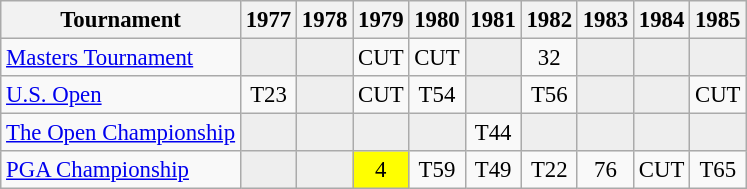<table class="wikitable" style="font-size:95%;text-align:center;">
<tr>
<th>Tournament</th>
<th>1977</th>
<th>1978</th>
<th>1979</th>
<th>1980</th>
<th>1981</th>
<th>1982</th>
<th>1983</th>
<th>1984</th>
<th>1985</th>
</tr>
<tr>
<td align=left><a href='#'>Masters Tournament</a></td>
<td style="background:#eeeeee;"></td>
<td style="background:#eeeeee;"></td>
<td>CUT</td>
<td>CUT</td>
<td style="background:#eeeeee;"></td>
<td>32</td>
<td style="background:#eeeeee;"></td>
<td style="background:#eeeeee;"></td>
<td style="background:#eeeeee;"></td>
</tr>
<tr>
<td align=left><a href='#'>U.S. Open</a></td>
<td>T23</td>
<td style="background:#eeeeee;"></td>
<td>CUT</td>
<td>T54</td>
<td style="background:#eeeeee;"></td>
<td>T56</td>
<td style="background:#eeeeee;"></td>
<td style="background:#eeeeee;"></td>
<td>CUT</td>
</tr>
<tr>
<td align=left><a href='#'>The Open Championship</a></td>
<td style="background:#eeeeee;"></td>
<td style="background:#eeeeee;"></td>
<td style="background:#eeeeee;"></td>
<td style="background:#eeeeee;"></td>
<td>T44</td>
<td style="background:#eeeeee;"></td>
<td style="background:#eeeeee;"></td>
<td style="background:#eeeeee;"></td>
<td style="background:#eeeeee;"></td>
</tr>
<tr>
<td align=left><a href='#'>PGA Championship</a></td>
<td style="background:#eeeeee;"></td>
<td style="background:#eeeeee;"></td>
<td style="background:yellow;">4</td>
<td>T59</td>
<td>T49</td>
<td>T22</td>
<td>76</td>
<td>CUT</td>
<td>T65</td>
</tr>
</table>
